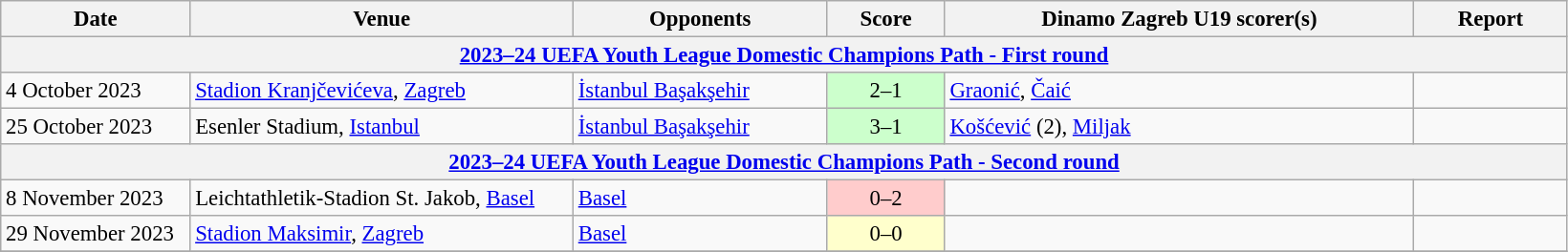<table class="wikitable" style="font-size:95%;">
<tr>
<th width=125>Date</th>
<th width=260>Venue</th>
<th width=170>Opponents</th>
<th width= 75>Score</th>
<th width=320>Dinamo Zagreb U19 scorer(s)</th>
<th width=100>Report</th>
</tr>
<tr>
<th colspan=7><a href='#'>2023–24 UEFA Youth League Domestic Champions Path - First round</a></th>
</tr>
<tr>
<td>4 October 2023</td>
<td><a href='#'>Stadion Kranjčevićeva</a>, <a href='#'>Zagreb</a></td>
<td> <a href='#'>İstanbul Başakşehir</a></td>
<td align=center bgcolor=#CCFFCC>2–1</td>
<td><a href='#'>Graonić</a>, <a href='#'>Čaić</a></td>
<td></td>
</tr>
<tr>
<td>25 October 2023</td>
<td>Esenler Stadium, <a href='#'>Istanbul</a></td>
<td> <a href='#'>İstanbul Başakşehir</a></td>
<td align=center bgcolor=#CCFFCC>3–1</td>
<td><a href='#'>Košćević</a> (2), <a href='#'>Miljak</a></td>
<td></td>
</tr>
<tr>
<th colspan=7><a href='#'>2023–24 UEFA Youth League Domestic Champions Path - Second round</a></th>
</tr>
<tr>
<td>8 November 2023</td>
<td>Leichtathletik-Stadion St. Jakob, <a href='#'>Basel</a></td>
<td> <a href='#'>Basel</a></td>
<td align=center bgcolor="#FFCCCC">0–2</td>
<td></td>
<td></td>
</tr>
<tr>
<td>29 November 2023</td>
<td><a href='#'>Stadion Maksimir</a>, <a href='#'>Zagreb</a></td>
<td> <a href='#'>Basel</a></td>
<td align=center bgcolor=#FFFFCC>0–0</td>
<td></td>
<td></td>
</tr>
<tr>
</tr>
</table>
